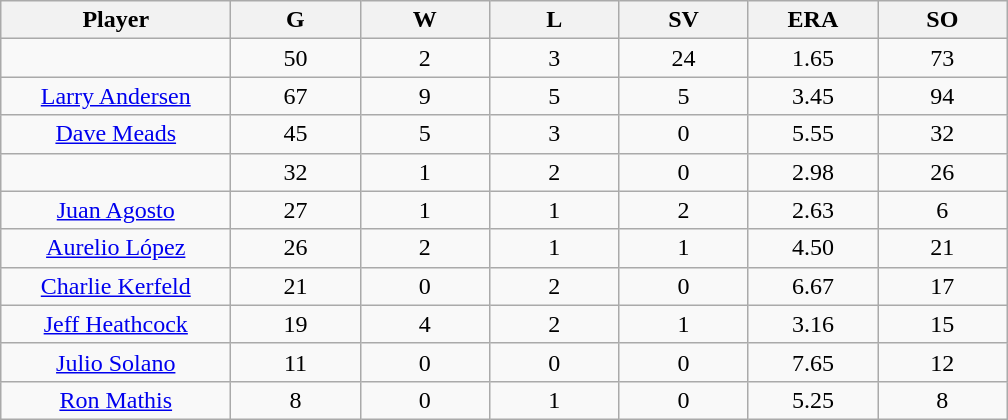<table class="wikitable sortable">
<tr>
<th bgcolor="#DDDDFF" width="16%">Player</th>
<th bgcolor="#DDDDFF" width="9%">G</th>
<th bgcolor="#DDDDFF" width="9%">W</th>
<th bgcolor="#DDDDFF" width="9%">L</th>
<th bgcolor="#DDDDFF" width="9%">SV</th>
<th bgcolor="#DDDDFF" width="9%">ERA</th>
<th bgcolor="#DDDDFF" width="9%">SO</th>
</tr>
<tr align="center">
<td></td>
<td>50</td>
<td>2</td>
<td>3</td>
<td>24</td>
<td>1.65</td>
<td>73</td>
</tr>
<tr align=center>
<td><a href='#'>Larry Andersen</a></td>
<td>67</td>
<td>9</td>
<td>5</td>
<td>5</td>
<td>3.45</td>
<td>94</td>
</tr>
<tr align=center>
<td><a href='#'>Dave Meads</a></td>
<td>45</td>
<td>5</td>
<td>3</td>
<td>0</td>
<td>5.55</td>
<td>32</td>
</tr>
<tr align=center>
<td></td>
<td>32</td>
<td>1</td>
<td>2</td>
<td>0</td>
<td>2.98</td>
<td>26</td>
</tr>
<tr align="center">
<td><a href='#'>Juan Agosto</a></td>
<td>27</td>
<td>1</td>
<td>1</td>
<td>2</td>
<td>2.63</td>
<td>6</td>
</tr>
<tr align=center>
<td><a href='#'>Aurelio López</a></td>
<td>26</td>
<td>2</td>
<td>1</td>
<td>1</td>
<td>4.50</td>
<td>21</td>
</tr>
<tr align=center>
<td><a href='#'>Charlie Kerfeld</a></td>
<td>21</td>
<td>0</td>
<td>2</td>
<td>0</td>
<td>6.67</td>
<td>17</td>
</tr>
<tr align=center>
<td><a href='#'>Jeff Heathcock</a></td>
<td>19</td>
<td>4</td>
<td>2</td>
<td>1</td>
<td>3.16</td>
<td>15</td>
</tr>
<tr align=center>
<td><a href='#'>Julio Solano</a></td>
<td>11</td>
<td>0</td>
<td>0</td>
<td>0</td>
<td>7.65</td>
<td>12</td>
</tr>
<tr align=center>
<td><a href='#'>Ron Mathis</a></td>
<td>8</td>
<td>0</td>
<td>1</td>
<td>0</td>
<td>5.25</td>
<td>8</td>
</tr>
</table>
